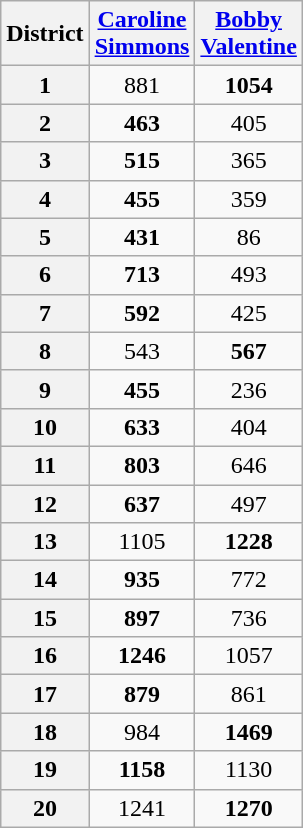<table class="wikitable" style="text-align: center; width: 200px; height: 200px;">
<tr>
<th scope="col">District</th>
<th scope="col"><a href='#'>Caroline Simmons</a></th>
<th scope="col"><a href='#'>Bobby Valentine</a></th>
</tr>
<tr>
<th scope="row">1</th>
<td>881</td>
<td><strong>1054</strong></td>
</tr>
<tr>
<th scope="row">2</th>
<td><strong>463</strong></td>
<td>405</td>
</tr>
<tr>
<th scope="row">3</th>
<td><strong>515</strong></td>
<td>365</td>
</tr>
<tr>
<th scope="row">4</th>
<td><strong>455</strong></td>
<td>359</td>
</tr>
<tr>
<th scope="row">5</th>
<td><strong>431</strong></td>
<td>86</td>
</tr>
<tr>
<th scope="row">6</th>
<td><strong>713</strong></td>
<td>493</td>
</tr>
<tr>
<th scope="row">7</th>
<td><strong>592</strong></td>
<td>425</td>
</tr>
<tr>
<th scope="row">8</th>
<td>543</td>
<td><strong>567</strong></td>
</tr>
<tr>
<th scope="row">9</th>
<td><strong>455</strong></td>
<td>236</td>
</tr>
<tr>
<th scope="row">10</th>
<td><strong>633</strong></td>
<td>404</td>
</tr>
<tr>
<th scope="row">11</th>
<td><strong>803</strong></td>
<td>646</td>
</tr>
<tr>
<th scope="row">12</th>
<td><strong>637</strong></td>
<td>497</td>
</tr>
<tr>
<th scope="row">13</th>
<td>1105</td>
<td><strong>1228</strong></td>
</tr>
<tr>
<th scope="row">14</th>
<td><strong>935</strong></td>
<td>772</td>
</tr>
<tr>
<th scope="row">15</th>
<td><strong>897</strong></td>
<td>736</td>
</tr>
<tr>
<th scope="row">16</th>
<td><strong>1246</strong></td>
<td>1057</td>
</tr>
<tr>
<th scope="row">17</th>
<td><strong>879</strong></td>
<td>861</td>
</tr>
<tr>
<th scope="row">18</th>
<td>984</td>
<td><strong>1469</strong></td>
</tr>
<tr>
<th scope="row">19</th>
<td><strong>1158</strong></td>
<td>1130</td>
</tr>
<tr>
<th scope="row">20</th>
<td>1241</td>
<td><strong>1270</strong></td>
</tr>
</table>
